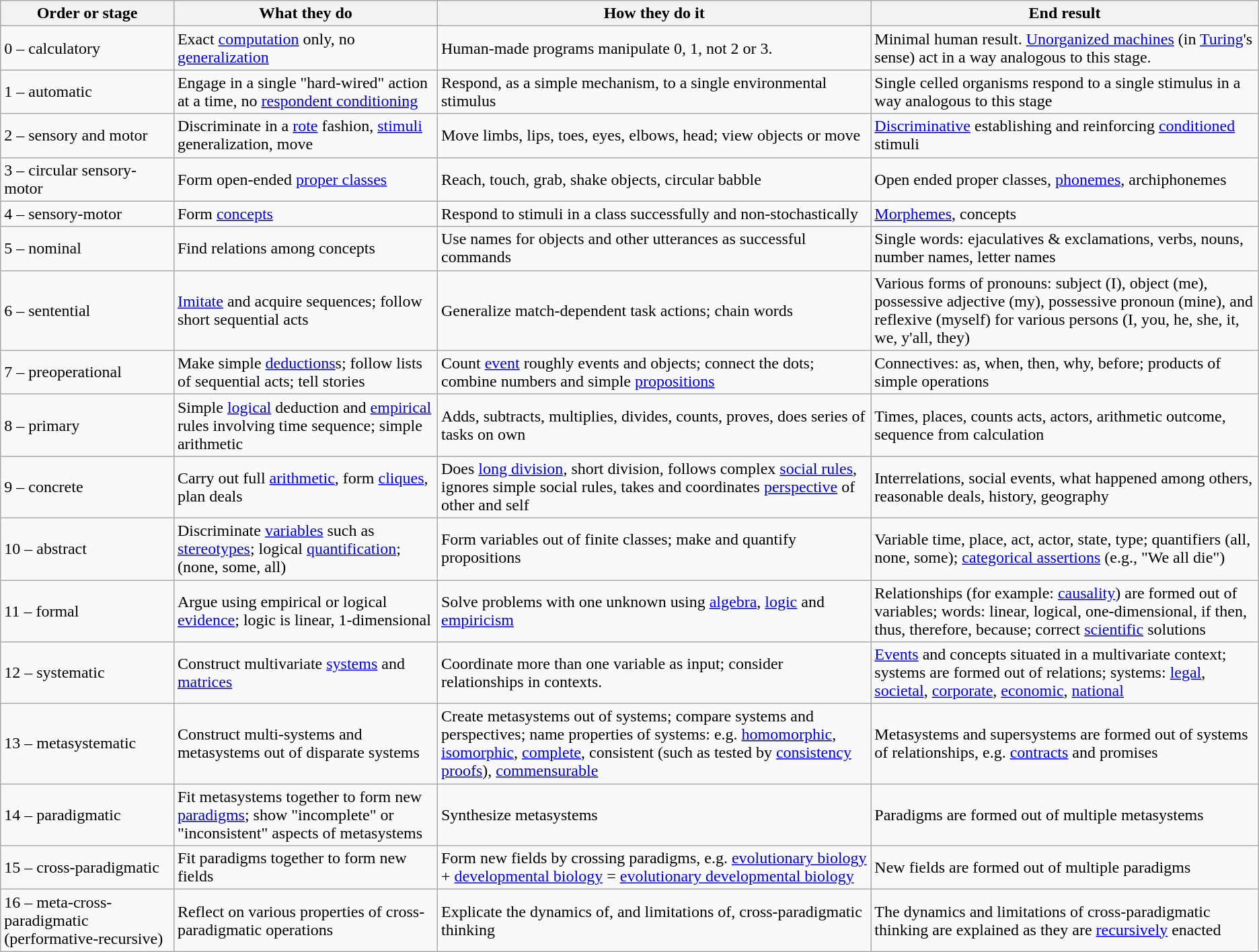<table class="wikitable">
<tr>
<th>Order or stage</th>
<th>What they do</th>
<th>How they do it</th>
<th>End result</th>
</tr>
<tr>
<td>0 – calculatory</td>
<td>Exact <a href='#'>computation</a> only, no <a href='#'>generalization</a></td>
<td>Human-made programs manipulate 0, 1, not 2 or 3.</td>
<td>Minimal human result. <a href='#'>Unorganized machines</a> (in <a href='#'>Turing</a>'s sense) act in a way analogous to this stage.</td>
</tr>
<tr>
<td>1 – automatic</td>
<td>Engage in a single "hard-wired" action at a time, no <a href='#'>respondent conditioning</a></td>
<td>Respond, as a simple mechanism, to a single environmental stimulus</td>
<td>Single celled organisms respond to a single stimulus in a way analogous to this stage</td>
</tr>
<tr>
<td>2 – sensory and motor</td>
<td>Discriminate in a <a href='#'>rote</a> fashion, <a href='#'>stimuli</a> generalization, move</td>
<td>Move limbs, lips, toes, eyes, elbows, head; view objects or move</td>
<td><a href='#'>Discriminative</a> establishing and reinforcing <a href='#'>conditioned</a> stimuli</td>
</tr>
<tr>
<td>3 – circular sensory-motor</td>
<td>Form open-ended <a href='#'>proper classes</a></td>
<td>Reach, touch, grab, shake objects, circular babble</td>
<td>Open ended proper classes, <a href='#'>phonemes</a>, archiphonemes</td>
</tr>
<tr>
<td>4 – sensory-motor</td>
<td>Form <a href='#'>concepts</a></td>
<td>Respond to stimuli in a class successfully and non-stochastically</td>
<td><a href='#'>Morphemes</a>, concepts</td>
</tr>
<tr>
<td>5 – nominal</td>
<td>Find relations among concepts</td>
<td>Use names for objects and other utterances as successful commands</td>
<td>Single words: ejaculatives & exclamations, verbs, nouns, number names, letter names</td>
</tr>
<tr>
<td>6 – sentential</td>
<td><a href='#'>Imitate</a> and acquire sequences; follow short sequential acts</td>
<td>Generalize match-dependent task actions; chain words</td>
<td>Various forms of pronouns: subject (I), object (me), possessive adjective (my), possessive pronoun (mine), and reflexive (myself) for various persons (I, you, he, she, it, we, y'all, they)</td>
</tr>
<tr>
<td>7 – preoperational</td>
<td>Make simple <a href='#'>deductions</a>s; follow lists of sequential acts; tell stories</td>
<td>Count <a href='#'>event</a> roughly events and objects; connect the dots; combine numbers and simple <a href='#'>propositions</a></td>
<td>Connectives: as, when, then, why, before; products of simple operations</td>
</tr>
<tr>
<td>8 – primary</td>
<td>Simple <a href='#'>logical</a> deduction and <a href='#'>empirical</a> rules involving time sequence; simple arithmetic</td>
<td>Adds, subtracts, multiplies, divides, counts, proves, does series of tasks on own</td>
<td>Times, places, counts acts, actors, arithmetic outcome, sequence from calculation</td>
</tr>
<tr>
<td>9 – concrete</td>
<td>Carry out full <a href='#'>arithmetic</a>, form <a href='#'>cliques</a>, plan deals</td>
<td>Does <a href='#'>long division</a>, short division, follows complex <a href='#'>social rules</a>, ignores simple social rules, takes and coordinates <a href='#'>perspective</a> of other and self</td>
<td>Interrelations, social events, what happened among others, reasonable deals, history, geography</td>
</tr>
<tr>
<td>10 – abstract</td>
<td>Discriminate <a href='#'>variables</a> such as <a href='#'>stereotypes</a>; logical <a href='#'>quantification</a>; (none, some, all)</td>
<td>Form variables out of finite classes; make and quantify propositions</td>
<td>Variable time, place, act, actor, state, type; quantifiers (all, none, some); <a href='#'>categorical assertions</a> (e.g., "We all die")</td>
</tr>
<tr>
<td>11 – formal</td>
<td>Argue using empirical or logical <a href='#'>evidence</a>; logic is linear, 1-dimensional</td>
<td>Solve problems with one unknown using <a href='#'>algebra</a>, <a href='#'>logic</a> and <a href='#'>empiricism</a></td>
<td>Relationships (for example: <a href='#'>causality</a>) are formed out of variables; words: linear, logical, one-dimensional, if then, thus, therefore, because; correct <a href='#'>scientific</a> solutions</td>
</tr>
<tr>
<td>12 – systematic</td>
<td>Construct multivariate <a href='#'>systems</a> and <a href='#'>matrices</a></td>
<td>Coordinate more than one variable as input; consider relationships in contexts.</td>
<td><a href='#'>Events</a> and concepts situated in a multivariate context; systems are formed out of relations; systems: <a href='#'>legal</a>, <a href='#'>societal</a>, <a href='#'>corporate</a>, <a href='#'>economic</a>, <a href='#'>national</a></td>
</tr>
<tr>
<td>13 – metasystematic</td>
<td>Construct multi-systems and metasystems out of disparate systems</td>
<td>Create metasystems out of systems; compare systems and perspectives; name properties of systems: e.g. <a href='#'>homomorphic</a>, <a href='#'>isomorphic</a>, <a href='#'>complete</a>, consistent (such as tested by <a href='#'>consistency proofs</a>), <a href='#'>commensurable</a></td>
<td>Metasystems and supersystems are formed out of systems of relationships, e.g. <a href='#'>contracts</a> and promises</td>
</tr>
<tr>
<td>14 – paradigmatic</td>
<td>Fit metasystems together to form new <a href='#'>paradigms</a>; show "incomplete" or "inconsistent" aspects of metasystems</td>
<td>Synthesize metasystems</td>
<td>Paradigms are formed out of multiple metasystems</td>
</tr>
<tr>
<td>15 – cross-paradigmatic</td>
<td>Fit paradigms together to form new fields</td>
<td>Form new fields by crossing paradigms, e.g. <a href='#'>evolutionary biology</a> + <a href='#'>developmental biology</a> = <a href='#'>evolutionary developmental biology</a></td>
<td>New fields are formed out of multiple paradigms</td>
</tr>
<tr>
<td>16 – meta-cross-paradigmatic (performative-recursive)</td>
<td>Reflect on various properties of cross-paradigmatic operations</td>
<td>Explicate the dynamics of, and limitations of, cross-paradigmatic thinking</td>
<td>The dynamics and limitations of cross-paradigmatic thinking are explained as they are <a href='#'>recursively</a> enacted</td>
</tr>
</table>
